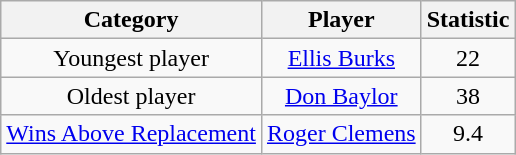<table class="wikitable" style="text-align:center;">
<tr>
<th>Category</th>
<th>Player</th>
<th>Statistic</th>
</tr>
<tr>
<td>Youngest player</td>
<td><a href='#'>Ellis Burks</a></td>
<td>22</td>
</tr>
<tr>
<td>Oldest player</td>
<td><a href='#'>Don Baylor</a></td>
<td>38</td>
</tr>
<tr>
<td><a href='#'>Wins Above Replacement</a></td>
<td><a href='#'>Roger Clemens</a></td>
<td>9.4</td>
</tr>
</table>
